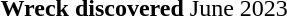<table>
<tr>
<td><strong>Wreck discovered</strong></td>
<td>June 2023<br></td>
</tr>
</table>
